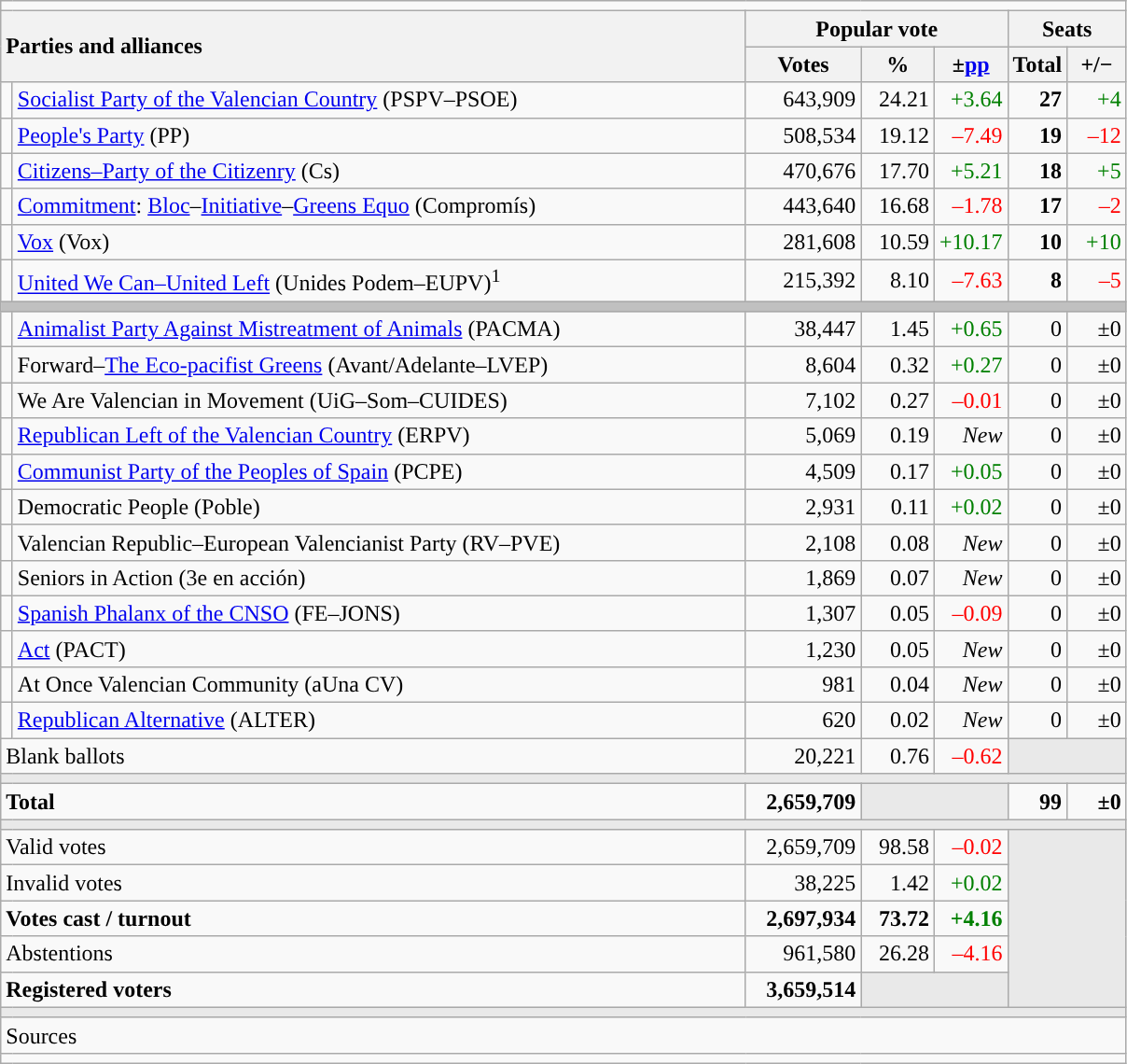<table class="wikitable" style="text-align:right;">
<tr>
<td colspan="7"></td>
</tr>
<tr>
<th style="text-align:left;" rowspan="2" colspan="2" width="525">Parties and alliances</th>
<th colspan="3">Popular vote</th>
<th colspan="2">Seats</th>
</tr>
<tr>
<th width="75">Votes</th>
<th width="45">%</th>
<th width="45">±<a href='#'>pp</a></th>
<th width="35">Total</th>
<th width="35">+/−</th>
</tr>
<tr>
<td width="1" style="color:inherit;background:"></td>
<td align="left"><a href='#'>Socialist Party of the Valencian Country</a> (PSPV–PSOE)</td>
<td>643,909</td>
<td>24.21</td>
<td style="color:green;">+3.64</td>
<td><strong>27</strong></td>
<td style="color:green;">+4</td>
</tr>
<tr>
<td style="color:inherit;background:"></td>
<td align="left"><a href='#'>People's Party</a> (PP)</td>
<td>508,534</td>
<td>19.12</td>
<td style="color:red;">–7.49</td>
<td><strong>19</strong></td>
<td style="color:red;">–12</td>
</tr>
<tr>
<td style="color:inherit;background:"></td>
<td align="left"><a href='#'>Citizens–Party of the Citizenry</a> (Cs)</td>
<td>470,676</td>
<td>17.70</td>
<td style="color:green;">+5.21</td>
<td><strong>18</strong></td>
<td style="color:green;">+5</td>
</tr>
<tr>
<td style="color:inherit;background:"></td>
<td align="left"><a href='#'>Commitment</a>: <a href='#'>Bloc</a>–<a href='#'>Initiative</a>–<a href='#'>Greens Equo</a> (Compromís)</td>
<td>443,640</td>
<td>16.68</td>
<td style="color:red;">–1.78</td>
<td><strong>17</strong></td>
<td style="color:red;">–2</td>
</tr>
<tr>
<td style="color:inherit;background:"></td>
<td align="left"><a href='#'>Vox</a> (Vox)</td>
<td>281,608</td>
<td>10.59</td>
<td style="color:green;">+10.17</td>
<td><strong>10</strong></td>
<td style="color:green;">+10</td>
</tr>
<tr>
<td style="color:inherit;background:"></td>
<td align="left"><a href='#'>United We Can–United Left</a> (Unides Podem–EUPV)<sup>1</sup></td>
<td>215,392</td>
<td>8.10</td>
<td style="color:red;">–7.63</td>
<td><strong>8</strong></td>
<td style="color:red;">–5</td>
</tr>
<tr>
<td colspan="7" bgcolor="#C0C0C0"></td>
</tr>
<tr>
<td style="color:inherit;background:"></td>
<td align="left"><a href='#'>Animalist Party Against Mistreatment of Animals</a> (PACMA)</td>
<td>38,447</td>
<td>1.45</td>
<td style="color:green;">+0.65</td>
<td>0</td>
<td>±0</td>
</tr>
<tr>
<td style="color:inherit;background:"></td>
<td align="left">Forward–<a href='#'>The Eco-pacifist Greens</a> (Avant/Adelante–LVEP)</td>
<td>8,604</td>
<td>0.32</td>
<td style="color:green;">+0.27</td>
<td>0</td>
<td>±0</td>
</tr>
<tr>
<td style="color:inherit;background:"></td>
<td align="left">We Are Valencian in Movement (UiG–Som–CUIDES)</td>
<td>7,102</td>
<td>0.27</td>
<td style="color:red;">–0.01</td>
<td>0</td>
<td>±0</td>
</tr>
<tr>
<td style="color:inherit;background:"></td>
<td align="left"><a href='#'>Republican Left of the Valencian Country</a> (ERPV)</td>
<td>5,069</td>
<td>0.19</td>
<td><em>New</em></td>
<td>0</td>
<td>±0</td>
</tr>
<tr>
<td style="color:inherit;background:"></td>
<td align="left"><a href='#'>Communist Party of the Peoples of Spain</a> (PCPE)</td>
<td>4,509</td>
<td>0.17</td>
<td style="color:green;">+0.05</td>
<td>0</td>
<td>±0</td>
</tr>
<tr>
<td style="color:inherit;background:"></td>
<td align="left">Democratic People (Poble)</td>
<td>2,931</td>
<td>0.11</td>
<td style="color:green;">+0.02</td>
<td>0</td>
<td>±0</td>
</tr>
<tr>
<td style="color:inherit;background:"></td>
<td align="left">Valencian Republic–European Valencianist Party (RV–PVE)</td>
<td>2,108</td>
<td>0.08</td>
<td><em>New</em></td>
<td>0</td>
<td>±0</td>
</tr>
<tr>
<td style="color:inherit;background:"></td>
<td align="left">Seniors in Action (3e en acción)</td>
<td>1,869</td>
<td>0.07</td>
<td><em>New</em></td>
<td>0</td>
<td>±0</td>
</tr>
<tr>
<td style="color:inherit;background:"></td>
<td align="left"><a href='#'>Spanish Phalanx of the CNSO</a> (FE–JONS)</td>
<td>1,307</td>
<td>0.05</td>
<td style="color:red;">–0.09</td>
<td>0</td>
<td>±0</td>
</tr>
<tr>
<td style="color:inherit;background:"></td>
<td align="left"><a href='#'>Act</a> (PACT)</td>
<td>1,230</td>
<td>0.05</td>
<td><em>New</em></td>
<td>0</td>
<td>±0</td>
</tr>
<tr>
<td style="color:inherit;background:"></td>
<td align="left">At Once Valencian Community (aUna CV)</td>
<td>981</td>
<td>0.04</td>
<td><em>New</em></td>
<td>0</td>
<td>±0</td>
</tr>
<tr>
<td style="color:inherit;background:"></td>
<td align="left"><a href='#'>Republican Alternative</a> (ALTER)</td>
<td>620</td>
<td>0.02</td>
<td><em>New</em></td>
<td>0</td>
<td>±0</td>
</tr>
<tr>
<td align="left" colspan="2">Blank ballots</td>
<td>20,221</td>
<td>0.76</td>
<td style="color:red;">–0.62</td>
<td bgcolor="#E9E9E9" colspan="2"></td>
</tr>
<tr>
<td colspan="7" bgcolor="#E9E9E9"></td>
</tr>
<tr style="font-weight:bold;">
<td align="left" colspan="2">Total</td>
<td>2,659,709</td>
<td bgcolor="#E9E9E9" colspan="2"></td>
<td>99</td>
<td>±0</td>
</tr>
<tr>
<td colspan="7" bgcolor="#E9E9E9"></td>
</tr>
<tr>
<td align="left" colspan="2">Valid votes</td>
<td>2,659,709</td>
<td>98.58</td>
<td style="color:red;">–0.02</td>
<td bgcolor="#E9E9E9" colspan="2" rowspan="5"></td>
</tr>
<tr>
<td align="left" colspan="2">Invalid votes</td>
<td>38,225</td>
<td>1.42</td>
<td style="color:green;">+0.02</td>
</tr>
<tr style="font-weight:bold;">
<td align="left" colspan="2">Votes cast / turnout</td>
<td>2,697,934</td>
<td>73.72</td>
<td style="color:green;">+4.16</td>
</tr>
<tr>
<td align="left" colspan="2">Abstentions</td>
<td>961,580</td>
<td>26.28</td>
<td style="color:red;">–4.16</td>
</tr>
<tr style="font-weight:bold;">
<td align="left" colspan="2">Registered voters</td>
<td>3,659,514</td>
<td bgcolor="#E9E9E9" colspan="2"></td>
</tr>
<tr>
<td colspan="7" bgcolor="#E9E9E9"></td>
</tr>
<tr>
<td align="left" colspan="7">Sources</td>
</tr>
<tr>
<td colspan="7" style="text-align:left; max-width:790px;"></td>
</tr>
</table>
